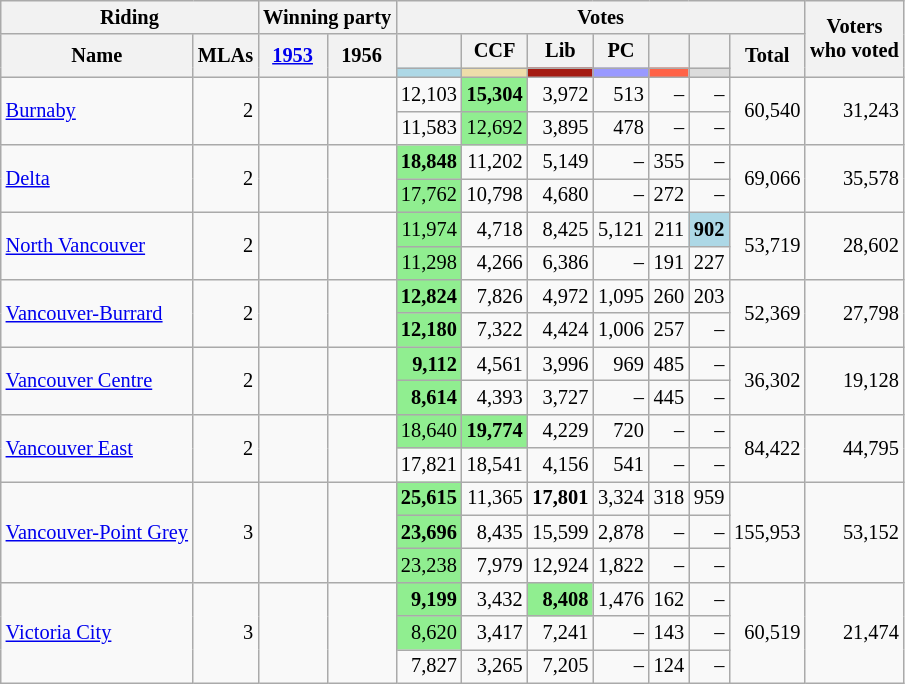<table class="wikitable" style="text-align:right; font-size:85%">
<tr>
<th colspan="2">Riding</th>
<th scope="col" colspan="2">Winning party</th>
<th scope="col" colspan="7">Votes</th>
<th rowspan="3" scope="col">Voters<br>who voted</th>
</tr>
<tr>
<th rowspan="2">Name</th>
<th rowspan="2">MLAs</th>
<th rowspan="2"><strong><a href='#'>1953</a></strong></th>
<th rowspan="2">1956</th>
<th scope="col"></th>
<th scope="col">CCF</th>
<th scope="col">Lib</th>
<th scope="col">PC</th>
<th scope="col"></th>
<th scope="col"></th>
<th rowspan="2" scope="col">Total</th>
</tr>
<tr>
<th scope="col" style="background-color:#ADD8E6;"></th>
<th scope="col" style="background-color:#EEDDAA;"></th>
<th scope="col" style="background-color:#A51B12;"></th>
<th scope="col" style="background-color:#9999FF;"></th>
<th scope="col" style="background-color:#FF6347;"></th>
<th scope="col" style="background-color:#DCDCDC;"></th>
</tr>
<tr>
<td rowspan="2" style="text-align:left"><a href='#'>Burnaby</a></td>
<td rowspan="2">2</td>
<td rowspan="2"></td>
<td rowspan="2"></td>
<td>12,103</td>
<td style="background-color:lightgreen;"><strong>15,304</strong></td>
<td>3,972</td>
<td>513</td>
<td>–</td>
<td>–</td>
<td rowspan="2">60,540</td>
<td rowspan="2">31,243</td>
</tr>
<tr>
<td>11,583</td>
<td style="background-color:lightgreen;">12,692</td>
<td>3,895</td>
<td>478</td>
<td>–</td>
<td>–</td>
</tr>
<tr>
<td rowspan="2" style="text-align:left"><a href='#'>Delta</a></td>
<td rowspan="2">2</td>
<td rowspan="2"></td>
<td rowspan="2"></td>
<td style="background-color:lightgreen;"><strong>18,848</strong></td>
<td>11,202</td>
<td>5,149</td>
<td>–</td>
<td>355</td>
<td>–</td>
<td rowspan="2">69,066</td>
<td rowspan="2">35,578</td>
</tr>
<tr>
<td style="background-color:lightgreen;">17,762</td>
<td>10,798</td>
<td>4,680</td>
<td>–</td>
<td>272</td>
<td>–</td>
</tr>
<tr>
<td rowspan="2" style="text-align:left"><a href='#'>North Vancouver</a></td>
<td rowspan="2">2</td>
<td rowspan="2"></td>
<td rowspan="2"></td>
<td style="background-color:lightgreen;">11,974</td>
<td>4,718</td>
<td>8,425</td>
<td>5,121</td>
<td>211</td>
<td style="background-color:#ADD8E6;"><strong>902</strong></td>
<td rowspan="2">53,719</td>
<td rowspan="2">28,602</td>
</tr>
<tr>
<td style="background-color:lightgreen;">11,298</td>
<td>4,266</td>
<td>6,386</td>
<td>–</td>
<td>191</td>
<td>227</td>
</tr>
<tr>
<td rowspan="2" style="text-align:left"><a href='#'>Vancouver-Burrard</a></td>
<td rowspan="2">2</td>
<td rowspan="2"></td>
<td rowspan="2"></td>
<td style="background-color:lightgreen;"><strong>12,824</strong></td>
<td>7,826</td>
<td>4,972</td>
<td>1,095</td>
<td>260</td>
<td>203</td>
<td rowspan="2">52,369</td>
<td rowspan="2">27,798</td>
</tr>
<tr>
<td style="background-color:lightgreen;"><strong>12,180</strong></td>
<td>7,322</td>
<td>4,424</td>
<td>1,006</td>
<td>257</td>
<td>–</td>
</tr>
<tr>
<td rowspan="2" style="text-align:left"><a href='#'>Vancouver Centre</a></td>
<td rowspan="2">2</td>
<td rowspan="2"></td>
<td rowspan="2"></td>
<td style="background-color:lightgreen;"><strong>9,112</strong></td>
<td>4,561</td>
<td>3,996</td>
<td>969</td>
<td>485</td>
<td>–</td>
<td rowspan="2">36,302</td>
<td rowspan="2">19,128</td>
</tr>
<tr>
<td style="background-color:lightgreen;"><strong>8,614</strong></td>
<td>4,393</td>
<td>3,727</td>
<td>–</td>
<td>445</td>
<td>–</td>
</tr>
<tr – ||>
<td rowspan="2" style="text-align:left"><a href='#'>Vancouver East</a></td>
<td rowspan="2">2</td>
<td rowspan="2"></td>
<td rowspan="2"></td>
<td style="background-color:lightgreen;">18,640</td>
<td style="background-color:lightgreen;"><strong>19,774</strong></td>
<td>4,229</td>
<td>720</td>
<td>–</td>
<td>–</td>
<td rowspan="2">84,422</td>
<td rowspan="2">44,795</td>
</tr>
<tr>
<td>17,821</td>
<td>18,541</td>
<td>4,156</td>
<td>541</td>
<td>–</td>
<td>–</td>
</tr>
<tr>
<td rowspan="3" style="text-align:left"><a href='#'>Vancouver-Point Grey</a></td>
<td rowspan="3">3</td>
<td rowspan="3"></td>
<td rowspan="3"></td>
<td style="background-color:lightgreen;"><strong>25,615</strong></td>
<td>11,365</td>
<td><strong>17,801</strong></td>
<td>3,324</td>
<td>318</td>
<td>959</td>
<td rowspan="3">155,953</td>
<td rowspan="3">53,152</td>
</tr>
<tr>
<td style="background-color:lightgreen;"><strong>23,696</strong></td>
<td>8,435</td>
<td>15,599</td>
<td>2,878</td>
<td>–</td>
<td>–</td>
</tr>
<tr>
<td style="background-color:lightgreen;">23,238</td>
<td>7,979</td>
<td>12,924</td>
<td>1,822</td>
<td>–</td>
<td>–</td>
</tr>
<tr>
<td rowspan="3" style="text-align:left"><a href='#'>Victoria City</a></td>
<td rowspan="3">3</td>
<td rowspan="3"></td>
<td rowspan="3"></td>
<td style="background-color:lightgreen;"><strong>9,199</strong></td>
<td>3,432</td>
<td style="background-color:lightgreen;"><strong>8,408</strong></td>
<td>1,476</td>
<td>162</td>
<td>–</td>
<td rowspan="3">60,519</td>
<td rowspan="3">21,474</td>
</tr>
<tr>
<td style="background-color:lightgreen;">8,620</td>
<td>3,417</td>
<td>7,241</td>
<td>–</td>
<td>143</td>
<td>–</td>
</tr>
<tr>
<td>7,827</td>
<td>3,265</td>
<td>7,205</td>
<td>–</td>
<td>124</td>
<td>–</td>
</tr>
</table>
